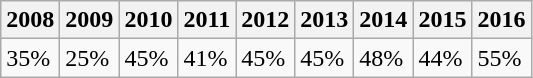<table class="wikitable">
<tr>
<th>2008</th>
<th>2009</th>
<th>2010</th>
<th>2011</th>
<th>2012</th>
<th>2013</th>
<th>2014</th>
<th>2015</th>
<th>2016</th>
</tr>
<tr>
<td>35%</td>
<td>25%</td>
<td>45%</td>
<td>41%</td>
<td>45%</td>
<td>45%</td>
<td>48%</td>
<td>44%</td>
<td>55%</td>
</tr>
</table>
